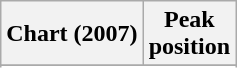<table class="wikitable sortable plainrowheaders" style="text-align:center;">
<tr>
<th scope="col">Chart (2007)</th>
<th scope="col">Peak<br>position</th>
</tr>
<tr>
</tr>
<tr>
</tr>
</table>
